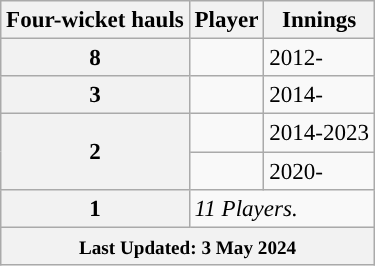<table class="wikitable sortable" style="text-align:left;font-size:96%;">
<tr>
<th>Four-wicket hauls</th>
<th>Player</th>
<th>Innings</th>
</tr>
<tr>
<th scope=row style=text-align:center;>8</th>
<td></td>
<td>2012-</td>
</tr>
<tr>
<th scope=row style=text-align:center;>3</th>
<td></td>
<td>2014-</td>
</tr>
<tr>
<th scope=row style=text-align:center; rowspan=2>2</th>
<td></td>
<td>2014-2023</td>
</tr>
<tr>
<td></td>
<td>2020-</td>
</tr>
<tr>
<th scope=row style=text-align:center;>1</th>
<td colspan=5><em>11 Players.</em></td>
</tr>
<tr class=sortbottom>
<th colspan=7><small>Last Updated: 3 May 2024</small></th>
</tr>
</table>
